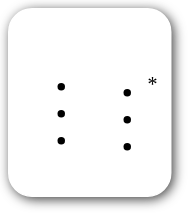<table style=" border-radius:1em; box-shadow: 0.1em 0.1em 0.5em rgba(0,0,0,0.75); background-color: white; border: 1px solid white; padding: 5px;">
<tr style="vertical-align:top;">
<td><br><ul><li></li><li></li><li></li></ul></td>
<td valign=top><br><ul><li><em></em><sup>*</sup></li><li></li><li></li></ul></td>
</tr>
</table>
